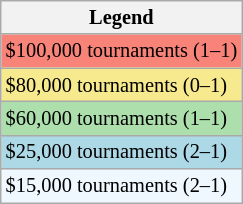<table class=wikitable style="font-size:85%">
<tr>
<th>Legend</th>
</tr>
<tr style="background:#f88379;">
<td>$100,000 tournaments (1–1)</td>
</tr>
<tr style="background:#f7e98e;">
<td>$80,000 tournaments (0–1)</td>
</tr>
<tr style="background:#addfad">
<td>$60,000 tournaments (1–1)</td>
</tr>
<tr style="background:lightblue;">
<td>$25,000 tournaments (2–1)</td>
</tr>
<tr style="background:#f0f8ff;">
<td>$15,000 tournaments (2–1)</td>
</tr>
</table>
